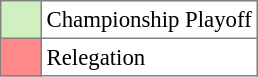<table bgcolor="#f7f8ff" cellpadding="3" cellspacing="0" border="1" style="font-size: 95%; border: gray solid 1px; border-collapse: collapse;text-align:center;">
<tr>
<td style="background: #D0F0C0;" width="20"></td>
<td bgcolor="#ffffff" align="left">Championship Playoff</td>
</tr>
<tr>
<td style="background: #FF8888;" width="20"></td>
<td bgcolor="#ffffff" align="left">Relegation</td>
</tr>
</table>
